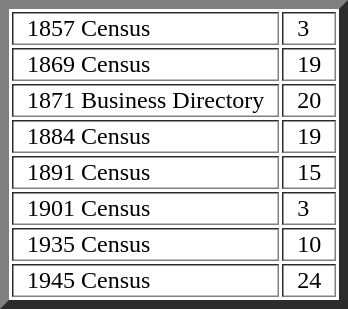<table border="6">
<tr>
<td>  1857 Census  </td>
<td>  3  </td>
</tr>
<tr>
<td>  1869 Census  </td>
<td>  19  </td>
</tr>
<tr>
<td>  1871 Business Directory  </td>
<td>  20  </td>
</tr>
<tr>
<td>  1884 Census  </td>
<td>  19  </td>
</tr>
<tr>
<td>  1891 Census  </td>
<td>  15  </td>
</tr>
<tr>
<td>  1901 Census  </td>
<td>  3  </td>
</tr>
<tr>
<td>  1935 Census  </td>
<td>  10  </td>
</tr>
<tr>
<td>  1945 Census  </td>
<td>  24  </td>
</tr>
</table>
